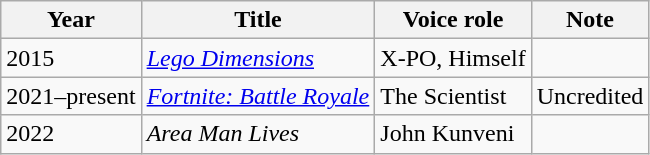<table class="wikitable sortable">
<tr>
<th>Year</th>
<th>Title</th>
<th>Voice role</th>
<th>Note</th>
</tr>
<tr>
<td>2015</td>
<td><em><a href='#'>Lego Dimensions</a></em></td>
<td>X-PO, Himself</td>
<td></td>
</tr>
<tr>
<td>2021–present</td>
<td><em><a href='#'>Fortnite: Battle Royale</a></em></td>
<td>The Scientist</td>
<td>Uncredited</td>
</tr>
<tr>
<td>2022</td>
<td><em>Area Man Lives</em></td>
<td>John Kunveni</td>
<td></td>
</tr>
</table>
